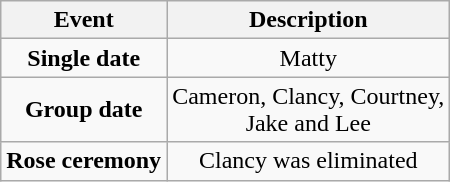<table class="wikitable sortable" style="text-align:center;">
<tr>
<th>Event</th>
<th>Description</th>
</tr>
<tr>
<td><strong>Single date</strong></td>
<td>Matty</td>
</tr>
<tr>
<td><strong>Group date</strong></td>
<td>Cameron, Clancy, Courtney,<br>Jake and Lee</td>
</tr>
<tr>
<td><strong>Rose ceremony</strong></td>
<td>Clancy was eliminated</td>
</tr>
</table>
